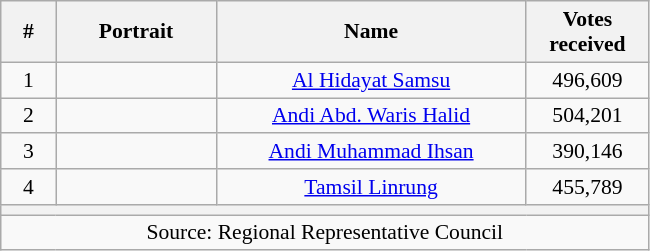<table class="wikitable sortable" style="text-align:center; font-size: 0.9em;">
<tr>
<th width="30">#</th>
<th width="100">Portrait</th>
<th width="200">Name</th>
<th width="75">Votes received</th>
</tr>
<tr>
<td>1</td>
<td></td>
<td><a href='#'>Al Hidayat Samsu</a></td>
<td>496,609</td>
</tr>
<tr>
<td>2</td>
<td></td>
<td><a href='#'>Andi Abd. Waris Halid</a></td>
<td>504,201</td>
</tr>
<tr>
<td>3</td>
<td></td>
<td><a href='#'>Andi Muhammad Ihsan</a></td>
<td>390,146</td>
</tr>
<tr>
<td>4</td>
<td></td>
<td><a href='#'>Tamsil Linrung</a></td>
<td>455,789</td>
</tr>
<tr>
<th colspan="8"></th>
</tr>
<tr>
<td colspan="8">Source: Regional Representative Council</td>
</tr>
</table>
